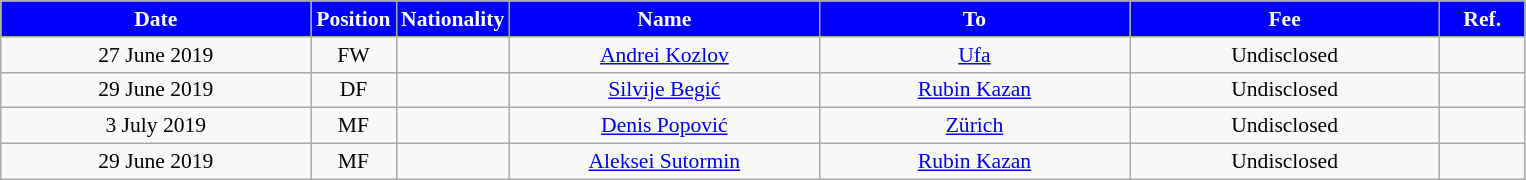<table class="wikitable"  style="text-align:center; font-size:90%; ">
<tr>
<th style="background:#0000FF; color:white; width:200px;">Date</th>
<th style="background:#0000FF; color:white; width:50px;">Position</th>
<th style="background:#0000FF; color:white; width:50px;">Nationality</th>
<th style="background:#0000FF; color:white; width:200px;">Name</th>
<th style="background:#0000FF; color:white; width:200px;">To</th>
<th style="background:#0000FF; color:white; width:200px;">Fee</th>
<th style="background:#0000FF; color:white; width:50px;">Ref.</th>
</tr>
<tr>
<td>27 June 2019</td>
<td>FW</td>
<td></td>
<td><a href='#'>Andrei Kozlov</a></td>
<td><a href='#'>Ufa</a></td>
<td>Undisclosed</td>
<td></td>
</tr>
<tr>
<td>29 June 2019</td>
<td>DF</td>
<td></td>
<td><a href='#'>Silvije Begić</a></td>
<td><a href='#'>Rubin Kazan</a></td>
<td>Undisclosed</td>
<td></td>
</tr>
<tr>
<td>3 July 2019</td>
<td>MF</td>
<td></td>
<td><a href='#'>Denis Popović</a></td>
<td><a href='#'>Zürich</a></td>
<td>Undisclosed</td>
<td></td>
</tr>
<tr>
<td>29 June 2019</td>
<td>MF</td>
<td></td>
<td><a href='#'>Aleksei Sutormin</a></td>
<td><a href='#'>Rubin Kazan</a></td>
<td>Undisclosed</td>
<td></td>
</tr>
</table>
